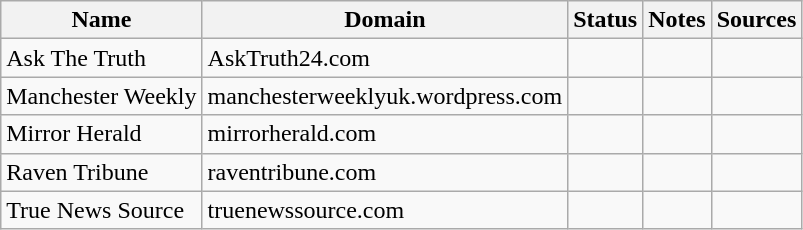<table class="wikitable sortable mw-collapsible mw-collapsed">
<tr>
<th>Name</th>
<th>Domain</th>
<th>Status</th>
<th class="sortable">Notes</th>
<th class="unsortable">Sources</th>
</tr>
<tr>
<td>Ask The Truth</td>
<td>AskTruth24.com</td>
<td></td>
<td></td>
<td></td>
</tr>
<tr>
<td>Manchester Weekly</td>
<td>manchesterweeklyuk.wordpress.com</td>
<td></td>
<td></td>
<td></td>
</tr>
<tr>
<td>Mirror Herald</td>
<td>mirrorherald.com</td>
<td></td>
<td></td>
<td></td>
</tr>
<tr>
<td>Raven Tribune</td>
<td>raventribune.com</td>
<td></td>
<td></td>
<td></td>
</tr>
<tr>
<td>True News Source</td>
<td>truenewssource.com</td>
<td></td>
<td></td>
<td></td>
</tr>
</table>
